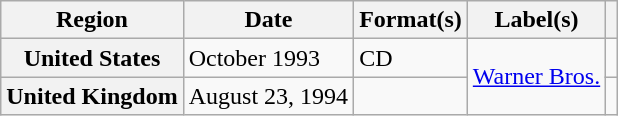<table class="wikitable plainrowheaders">
<tr>
<th scope="col">Region</th>
<th scope="col">Date</th>
<th scope="col">Format(s)</th>
<th scope="col">Label(s)</th>
<th scope="col"></th>
</tr>
<tr>
<th scope="row">United States</th>
<td>October 1993</td>
<td>CD</td>
<td rowspan="2"><a href='#'>Warner Bros.</a></td>
<td></td>
</tr>
<tr>
<th scope="row">United Kingdom</th>
<td>August 23, 1994</td>
<td></td>
<td></td>
</tr>
</table>
